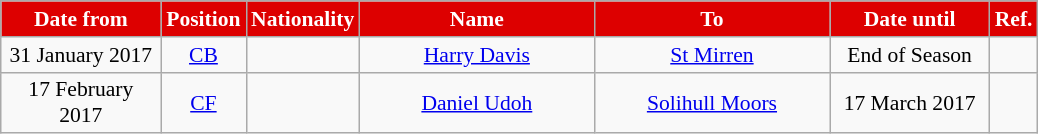<table class="wikitable"  style="text-align:center; font-size:90%; ">
<tr>
<th style="background:#DD0000; color:#FFFFFF; width:100px;">Date from</th>
<th style="background:#DD0000; color:#FFFFFF; width:50px;">Position</th>
<th style="background:#DD0000; color:#FFFFFF; width:50px;">Nationality</th>
<th style="background:#DD0000; color:#FFFFFF; width:150px;">Name</th>
<th style="background:#DD0000; color:#FFFFFF; width:150px;">To</th>
<th style="background:#DD0000; color:#FFFFFF; width:100px;">Date until</th>
<th style="background:#DD0000; color:#FFFFFF; width:25px;">Ref.</th>
</tr>
<tr>
<td>31 January 2017</td>
<td><a href='#'>CB</a></td>
<td></td>
<td><a href='#'>Harry Davis</a></td>
<td><a href='#'>St Mirren</a></td>
<td>End of Season</td>
<td></td>
</tr>
<tr>
<td>17 February 2017</td>
<td><a href='#'>CF</a></td>
<td></td>
<td><a href='#'>Daniel Udoh</a></td>
<td><a href='#'>Solihull Moors</a></td>
<td>17 March 2017</td>
<td></td>
</tr>
</table>
